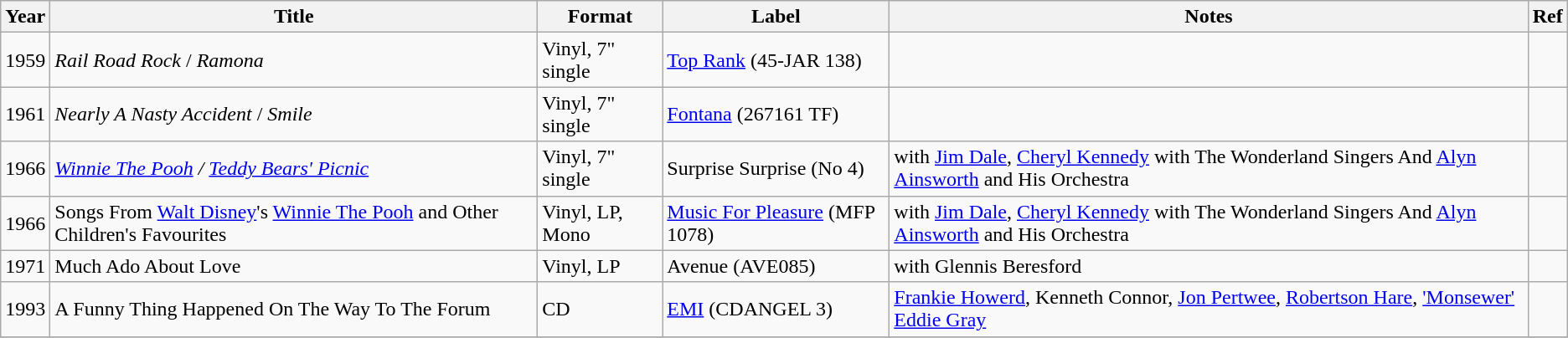<table class="wikitable">
<tr>
<th>Year</th>
<th>Title</th>
<th>Format</th>
<th>Label</th>
<th>Notes</th>
<th>Ref</th>
</tr>
<tr>
<td>1959</td>
<td><em>Rail Road Rock</em> / <em>Ramona</em></td>
<td>Vinyl, 7" single</td>
<td><a href='#'>Top Rank</a> (45-JAR 138)</td>
<td></td>
<td></td>
</tr>
<tr>
<td>1961</td>
<td><em>Nearly A Nasty Accident</em> / <em>Smile</em></td>
<td>Vinyl, 7" single</td>
<td><a href='#'>Fontana</a> (267161 TF)</td>
<td></td>
<td></td>
</tr>
<tr>
<td>1966</td>
<td><em><a href='#'>Winnie The Pooh</a> / <a href='#'>Teddy Bears' Picnic</a></td>
<td>Vinyl, 7" single</td>
<td>Surprise Surprise (No 4)</td>
<td>with <a href='#'>Jim Dale</a>, <a href='#'>Cheryl Kennedy</a> with The Wonderland Singers And <a href='#'>Alyn Ainsworth</a> and His Orchestra</td>
<td></td>
</tr>
<tr>
<td>1966</td>
<td></em>Songs From <a href='#'>Walt Disney</a>'s <a href='#'>Winnie The Pooh</a> and Other Children's Favourites<em></td>
<td>Vinyl, LP, Mono</td>
<td><a href='#'>Music For Pleasure</a> (MFP 1078)</td>
<td>with <a href='#'>Jim Dale</a>, <a href='#'>Cheryl Kennedy</a> with The Wonderland Singers And <a href='#'>Alyn Ainsworth</a> and His Orchestra</td>
<td></td>
</tr>
<tr>
<td>1971</td>
<td></em>Much Ado About Love<em></td>
<td>Vinyl, LP</td>
<td>Avenue (AVE085)</td>
<td>with Glennis Beresford</td>
<td></td>
</tr>
<tr>
<td>1993</td>
<td></em>A Funny Thing Happened On The Way To The Forum<em></td>
<td>CD</td>
<td><a href='#'>EMI</a> (CDANGEL 3)</td>
<td><a href='#'>Frankie Howerd</a>, Kenneth Connor, <a href='#'>Jon Pertwee</a>, <a href='#'>Robertson Hare</a>, <a href='#'>'Monsewer' Eddie Gray</a></td>
<td></td>
</tr>
<tr>
</tr>
</table>
